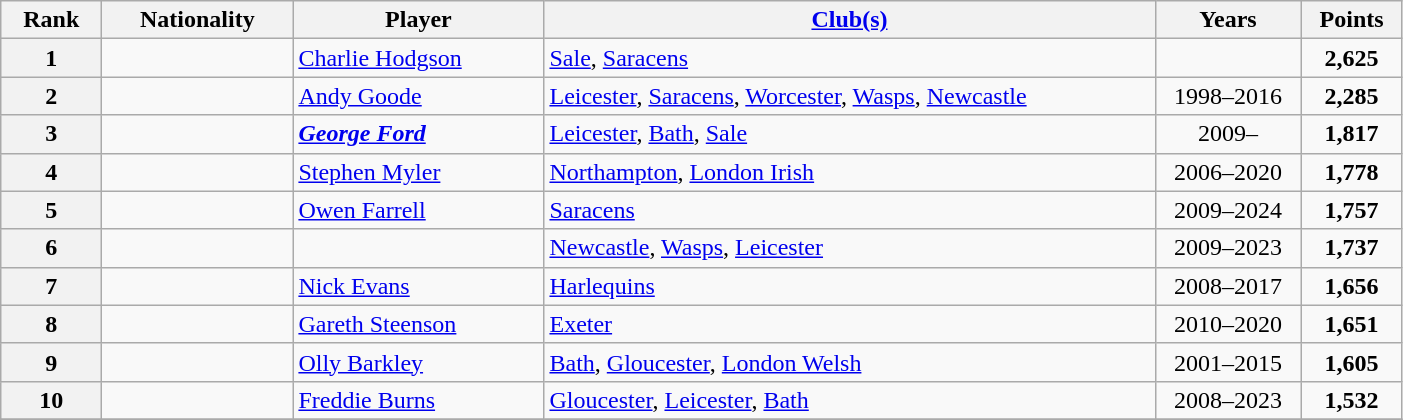<table class="wikitable sortable" style="text-align:center;">
<tr>
<th width=60>Rank</th>
<th width=120>Nationality</th>
<th width=160>Player</th>
<th width=400><a href='#'>Club(s)</a></th>
<th width=90>Years</th>
<th width=60>Points</th>
</tr>
<tr>
<th>1</th>
<td align=left></td>
<td align=left><a href='#'>Charlie Hodgson</a></td>
<td align=left><a href='#'>Sale</a>, <a href='#'>Saracens</a></td>
<td></td>
<td><strong>2,625</strong></td>
</tr>
<tr>
<th>2</th>
<td align=left></td>
<td align=left><a href='#'>Andy Goode</a></td>
<td align=left><a href='#'>Leicester</a>, <a href='#'>Saracens</a>, <a href='#'>Worcester</a>, <a href='#'>Wasps</a>, <a href='#'>Newcastle</a></td>
<td>1998–2016</td>
<td><strong>2,285</strong></td>
</tr>
<tr>
<th>3</th>
<td align=left></td>
<td align=left><strong><em><a href='#'>George Ford</a></em></strong></td>
<td align=left><a href='#'>Leicester</a>, <a href='#'>Bath</a>, <a href='#'>Sale</a></td>
<td>2009–</td>
<td><strong>1,817</strong></td>
</tr>
<tr>
<th>4</th>
<td align=left></td>
<td align=left><a href='#'>Stephen Myler</a></td>
<td align=left><a href='#'>Northampton</a>, <a href='#'>London Irish</a></td>
<td>2006–2020</td>
<td><strong>1,778</strong></td>
</tr>
<tr>
<th>5</th>
<td align=left></td>
<td align=left><a href='#'>Owen Farrell</a></td>
<td align=left><a href='#'>Saracens</a></td>
<td>2009–2024</td>
<td><strong>1,757</strong></td>
</tr>
<tr>
<th>6</th>
<td align=left></td>
<td align=left></td>
<td align=left><a href='#'>Newcastle</a>, <a href='#'>Wasps</a>, <a href='#'>Leicester</a></td>
<td>2009–2023</td>
<td><strong>1,737</strong></td>
</tr>
<tr>
<th>7</th>
<td align=left></td>
<td align=left><a href='#'>Nick Evans</a></td>
<td align=left><a href='#'>Harlequins</a></td>
<td>2008–2017</td>
<td><strong>1,656</strong></td>
</tr>
<tr>
<th>8</th>
<td align=left></td>
<td align=left><a href='#'>Gareth Steenson</a></td>
<td align=left><a href='#'>Exeter</a></td>
<td>2010–2020</td>
<td><strong>1,651</strong></td>
</tr>
<tr>
<th>9</th>
<td align=left></td>
<td align=left><a href='#'>Olly Barkley</a></td>
<td align=left><a href='#'>Bath</a>, <a href='#'>Gloucester</a>, <a href='#'>London Welsh</a></td>
<td>2001–2015</td>
<td><strong>1,605</strong></td>
</tr>
<tr>
<th>10</th>
<td align=left></td>
<td align=left><a href='#'>Freddie Burns</a></td>
<td align=left><a href='#'>Gloucester</a>, <a href='#'>Leicester</a>, <a href='#'>Bath</a></td>
<td>2008–2023</td>
<td><strong>1,532</strong></td>
</tr>
<tr>
</tr>
</table>
